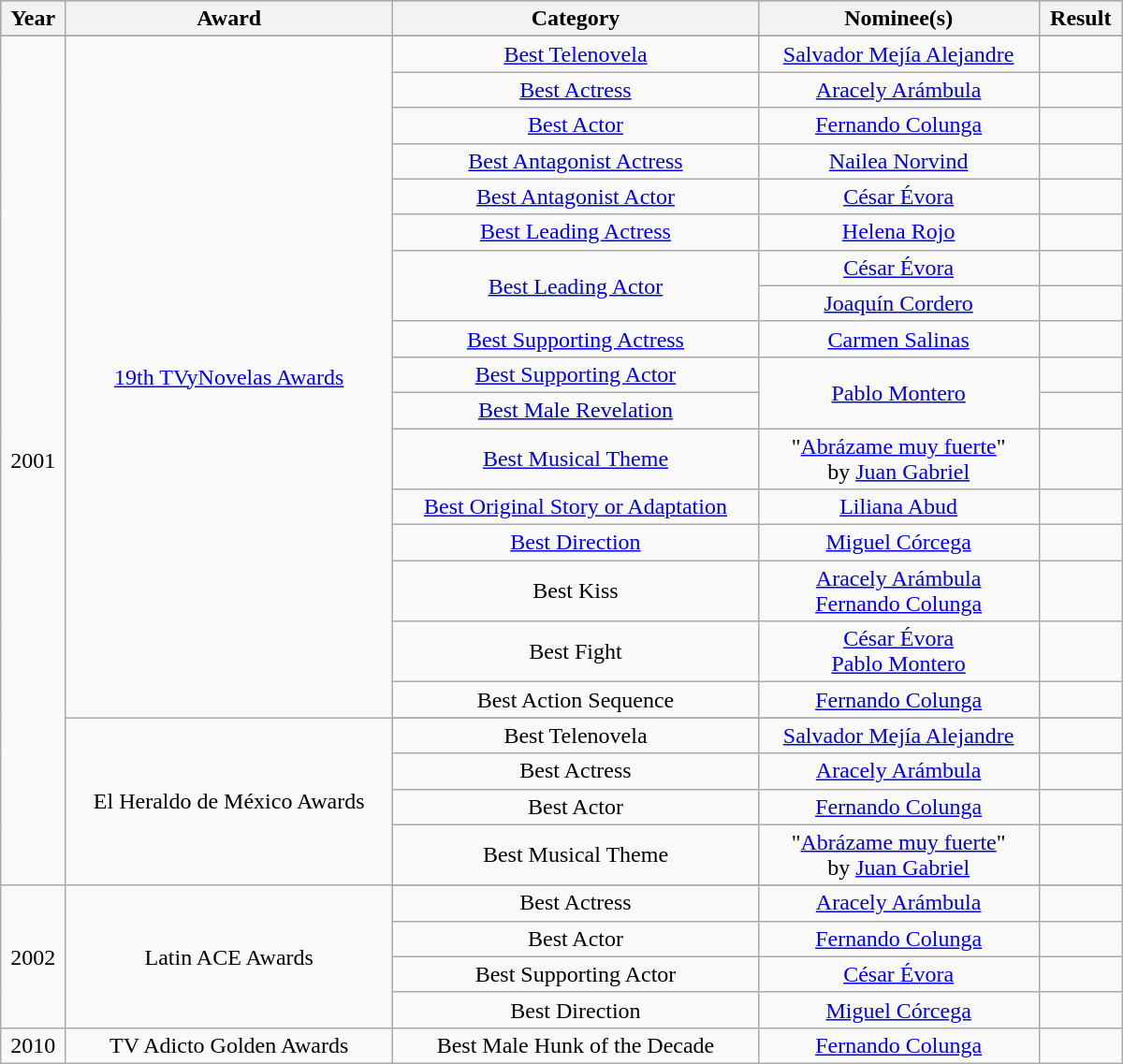<table class="wikitable" width=800px>
<tr style="background:#96c; text-align:center;">
<th>Year</th>
<th>Award</th>
<th>Category</th>
<th>Nominee(s)</th>
<th>Result</th>
</tr>
<tr>
</tr>
<tr style="text-align: center;">
<td style="text-align: center; top" rowspan="23">2001</td>
<td style="text-align: center; top" rowspan="18"><a href='#'>19th TVyNovelas Awards</a></td>
</tr>
<tr style="text-align: center; top">
<td><a href='#'>Best Telenovela</a></td>
<td><a href='#'>Salvador Mejía Alejandre</a></td>
<td></td>
</tr>
<tr style="text-align: center; top">
<td><a href='#'>Best Actress</a></td>
<td><a href='#'>Aracely Arámbula</a></td>
<td></td>
</tr>
<tr style="text-align: center; top">
<td><a href='#'>Best Actor</a></td>
<td><a href='#'>Fernando Colunga</a></td>
<td></td>
</tr>
<tr style="text-align: center; top">
<td><a href='#'>Best Antagonist Actress</a></td>
<td><a href='#'>Nailea Norvind</a></td>
<td></td>
</tr>
<tr style="text-align: center; top">
<td><a href='#'>Best Antagonist Actor</a></td>
<td><a href='#'>César Évora</a></td>
<td></td>
</tr>
<tr style="text-align: center; top">
<td><a href='#'>Best Leading Actress</a></td>
<td><a href='#'>Helena Rojo</a></td>
<td></td>
</tr>
<tr style="text-align: center; top">
<td rowspan="2"><a href='#'>Best Leading Actor</a></td>
<td><a href='#'>César Évora</a></td>
<td></td>
</tr>
<tr style="text-align: center; top">
<td><a href='#'>Joaquín Cordero</a></td>
<td></td>
</tr>
<tr style="text-align: center; top">
<td><a href='#'>Best Supporting Actress</a></td>
<td><a href='#'>Carmen Salinas</a></td>
<td></td>
</tr>
<tr style="text-align: center; top">
<td><a href='#'>Best Supporting Actor</a></td>
<td rowspan="2"><a href='#'>Pablo Montero</a></td>
<td></td>
</tr>
<tr style="text-align: center; top">
<td><a href='#'>Best Male Revelation</a></td>
<td></td>
</tr>
<tr style="text-align: center; top">
<td><a href='#'>Best Musical Theme</a></td>
<td>"<a href='#'>Abrázame muy fuerte</a>" <br> by <a href='#'>Juan Gabriel</a></td>
<td></td>
</tr>
<tr style="text-align: center; top">
<td><a href='#'>Best Original Story or Adaptation</a></td>
<td><a href='#'>Liliana Abud</a></td>
<td></td>
</tr>
<tr style="text-align: center; top">
<td><a href='#'>Best Direction</a></td>
<td><a href='#'>Miguel Córcega</a></td>
<td></td>
</tr>
<tr style="text-align: center; top">
<td>Best Kiss</td>
<td><a href='#'>Aracely Arámbula</a> <br> <a href='#'>Fernando Colunga</a></td>
<td></td>
</tr>
<tr style="text-align: center; top">
<td>Best Fight</td>
<td><a href='#'>César Évora</a> <br> <a href='#'>Pablo Montero</a></td>
<td></td>
</tr>
<tr style="text-align: center; top">
<td>Best Action Sequence</td>
<td><a href='#'>Fernando Colunga</a></td>
<td></td>
</tr>
<tr style="text-align: center;">
<td style="text-align: center; top" rowspan="5">El Heraldo de México Awards</td>
</tr>
<tr style="text-align: center; top">
<td>Best Telenovela</td>
<td><a href='#'>Salvador Mejía Alejandre</a></td>
<td></td>
</tr>
<tr style="text-align: center; top">
<td>Best Actress</td>
<td><a href='#'>Aracely Arámbula</a></td>
<td></td>
</tr>
<tr style="text-align: center; top">
<td>Best Actor</td>
<td><a href='#'>Fernando Colunga</a></td>
<td></td>
</tr>
<tr style="text-align: center; top">
<td>Best Musical Theme</td>
<td>"<a href='#'>Abrázame muy fuerte</a>" <br> by <a href='#'>Juan Gabriel</a></td>
<td></td>
</tr>
<tr style="text-align: center;">
<td style="text-align: center; top" rowspan="5">2002</td>
<td style="text-align: center; top" rowspan="5">Latin ACE Awards</td>
</tr>
<tr style="text-align: center; top">
<td>Best Actress</td>
<td><a href='#'>Aracely Arámbula</a></td>
<td></td>
</tr>
<tr style="text-align: center; top">
<td>Best Actor</td>
<td><a href='#'>Fernando Colunga</a></td>
<td></td>
</tr>
<tr style="text-align: center; top">
<td>Best Supporting Actor</td>
<td><a href='#'>César Évora</a></td>
<td></td>
</tr>
<tr style="text-align: center; top">
<td>Best Direction</td>
<td><a href='#'>Miguel Córcega</a></td>
<td></td>
</tr>
<tr style="text-align: center;">
<td style="text-align: center; top">2010</td>
<td style="text-align: center; top">TV Adicto  Golden Awards</td>
<td style="text-align: center; top">Best Male Hunk of the Decade</td>
<td><a href='#'>Fernando Colunga</a></td>
<td></td>
</tr>
</table>
